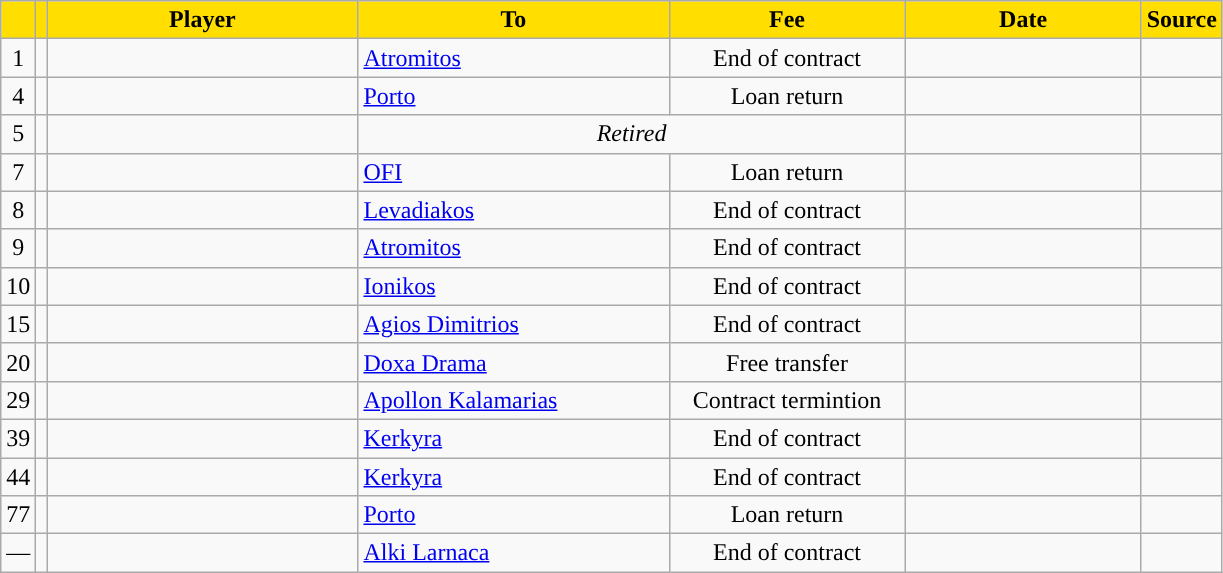<table class="wikitable sortable">
<tr>
<th style="background:#FFDE00"></th>
<th style="background:#FFDE00"></th>
<th width=200 style="background:#FFDE00">Player</th>
<th width=200 style="background:#FFDE00">To</th>
<th width=150 style="background:#FFDE00">Fee</th>
<th width=150 style="background:#FFDE00">Date</th>
<th style="background:#FFDE00">Source</th>
</tr>
<tr>
<td align=center>1</td>
<td align=center></td>
<td></td>
<td> <a href='#'>Atromitos</a></td>
<td align=center>End of contract</td>
<td align=center></td>
<td align=center></td>
</tr>
<tr>
<td align=center>4</td>
<td align=center></td>
<td></td>
<td> <a href='#'>Porto</a></td>
<td align=center>Loan return</td>
<td align=center></td>
<td align=center></td>
</tr>
<tr>
<td align=center>5</td>
<td align=center></td>
<td></td>
<td align=center colspan=2><em>Retired</em></td>
<td align=center></td>
<td align=center></td>
</tr>
<tr>
<td align=center>7</td>
<td align=center></td>
<td></td>
<td> <a href='#'>OFI</a></td>
<td align=center>Loan return</td>
<td align=center></td>
<td align=center></td>
</tr>
<tr>
<td align=center>8</td>
<td align=center></td>
<td></td>
<td> <a href='#'>Levadiakos</a></td>
<td align=center>End of contract</td>
<td align=center></td>
<td align=center></td>
</tr>
<tr>
<td align=center>9</td>
<td align=center></td>
<td></td>
<td> <a href='#'>Atromitos</a></td>
<td align=center>End of contract</td>
<td align=center></td>
<td align=center></td>
</tr>
<tr>
<td align=center>10</td>
<td align=center></td>
<td></td>
<td> <a href='#'>Ionikos</a></td>
<td align=center>End of contract</td>
<td align=center></td>
<td align=center></td>
</tr>
<tr>
<td align=center>15</td>
<td align=center></td>
<td></td>
<td> <a href='#'>Agios Dimitrios</a></td>
<td align=center>End of contract</td>
<td align=center></td>
<td align=center></td>
</tr>
<tr>
<td align=center>20</td>
<td align=center></td>
<td></td>
<td> <a href='#'>Doxa Drama</a></td>
<td align=center>Free transfer</td>
<td align=center></td>
<td align=center></td>
</tr>
<tr>
<td align=center>29</td>
<td align=center></td>
<td></td>
<td> <a href='#'>Apollon Kalamarias</a></td>
<td align=center>Contract termintion</td>
<td align=center></td>
<td align=center></td>
</tr>
<tr>
<td align=center>39</td>
<td align=center></td>
<td></td>
<td> <a href='#'>Kerkyra</a></td>
<td align=center>End of contract</td>
<td align=center></td>
<td align=center></td>
</tr>
<tr>
<td align=center>44</td>
<td align=center></td>
<td></td>
<td> <a href='#'>Kerkyra</a></td>
<td align=center>End of contract</td>
<td align=center></td>
<td align=center></td>
</tr>
<tr>
<td align=center>77</td>
<td align=center></td>
<td></td>
<td> <a href='#'>Porto</a></td>
<td align=center>Loan return</td>
<td align=center></td>
<td align=center></td>
</tr>
<tr>
<td align=center>—</td>
<td align=center></td>
<td></td>
<td> <a href='#'>Alki Larnaca</a></td>
<td align=center>End of contract</td>
<td align=center></td>
<td align=center></td>
</tr>
</table>
